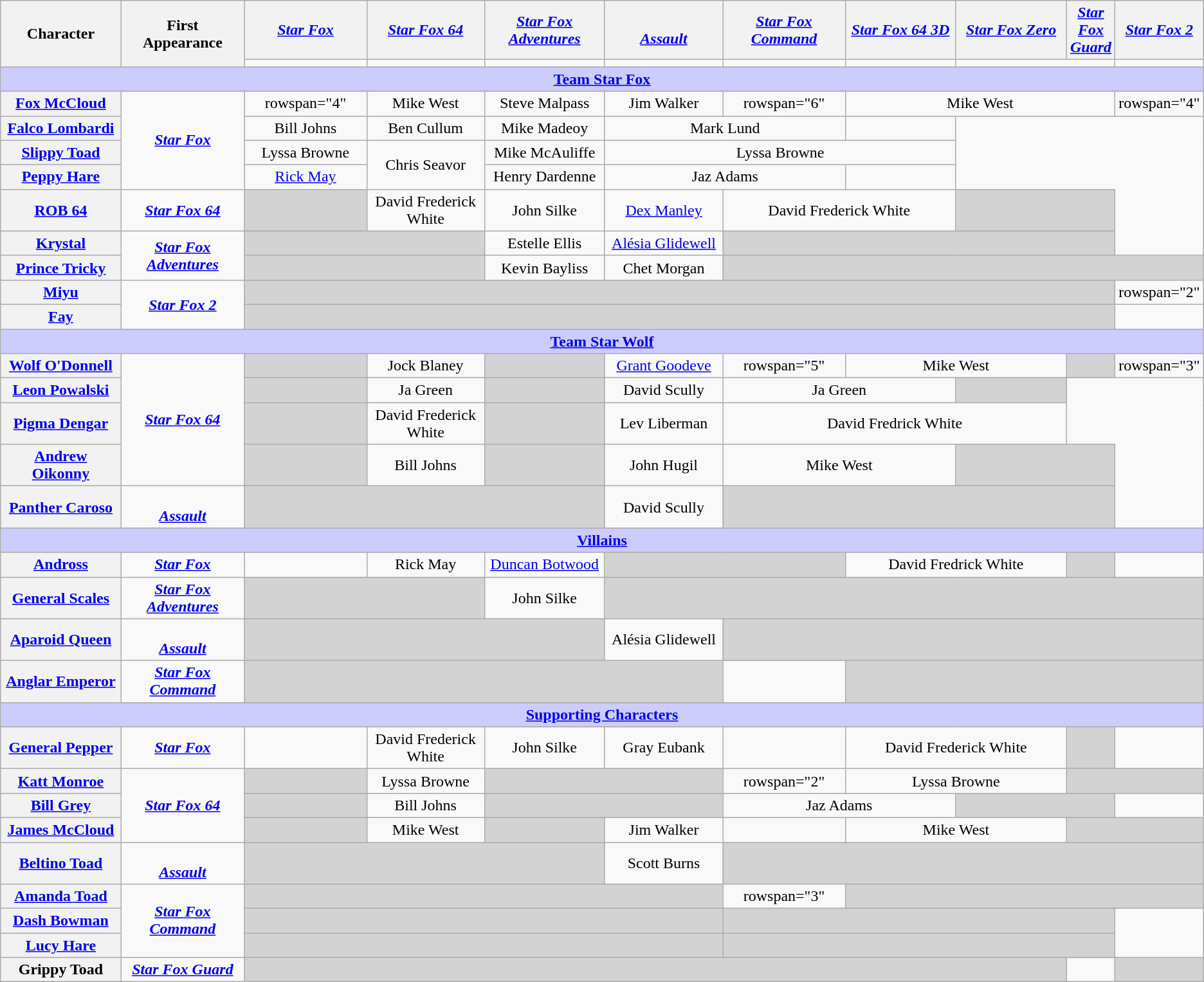<table class="wikitable" style="text-align:center; width:auto">
<tr>
<th scope="col" style="width:11.11%;" rowspan="2">Character</th>
<th scope="col" style="width:11.11%;" rowspan="2">First<br>Appearance</th>
<th scope="col" style="width:11%;"><a href='#'><em>Star Fox</em></a></th>
<th scope="col" style="width:11%;"><em><a href='#'>Star Fox 64</a></em></th>
<th scope="col" style="width:11%;"><em><a href='#'>Star Fox Adventures</a></em></th>
<th scope="col" style="width:11%;"><a href='#'><em><br>Assault</em></a></th>
<th scope="col" style="width:11%;"><em><a href='#'>Star Fox Command</a></em></th>
<th scope="col" style="width:11%;"><em><a href='#'>Star Fox 64 3D</a></em></th>
<th scope="col" style="width:11%;"><em><a href='#'>Star Fox Zero</a></em></th>
<th scope="col" style="width:11%;"><em><a href='#'>Star Fox Guard</a></em></th>
<th scope="col" style="width:11%;"><em><a href='#'>Star Fox 2</a></em></th>
</tr>
<tr>
<td style="text-align:center;"></td>
<td style="text-align:center;"></td>
<td style="text-align:center;"></td>
<td style="text-align:center;"></td>
<td style="text-align:center;"></td>
<td style="text-align:center;"></td>
<td colspan="2" style="text-align:center;"></td>
<td style="text-align:center;"></td>
</tr>
<tr>
<th colspan="11" style="background-color:#ccccff;"><a href='#'>Team Star Fox</a></th>
</tr>
<tr>
<th><a href='#'>Fox McCloud</a></th>
<td rowspan="4"><strong><em><a href='#'>Star Fox</a></em></strong></td>
<td>rowspan="4"</td>
<td>Mike West</td>
<td>Steve Malpass</td>
<td>Jim Walker</td>
<td>rowspan="6" </td>
<td colspan="3">Mike West</td>
<td>rowspan="4"</td>
</tr>
<tr>
<th><a href='#'>Falco Lombardi</a></th>
<td>Bill Johns</td>
<td>Ben Cullum</td>
<td>Mike Madeoy</td>
<td colspan="2">Mark Lund</td>
<td></td>
</tr>
<tr>
<th><a href='#'>Slippy Toad</a></th>
<td>Lyssa Browne</td>
<td rowspan="2">Chris Seavor</td>
<td>Mike McAuliffe</td>
<td colspan="3">Lyssa Browne</td>
</tr>
<tr>
<th><a href='#'>Peppy Hare</a></th>
<td><a href='#'>Rick May</a></td>
<td>Henry Dardenne</td>
<td colspan="2">Jaz Adams</td>
<td></td>
</tr>
<tr>
<th><a href='#'>ROB 64</a></th>
<td><strong><em><a href='#'>Star Fox 64</a></em></strong></td>
<td style="background:#d3d3d3;"></td>
<td>David Frederick White</td>
<td>John Silke</td>
<td><a href='#'>Dex Manley</a></td>
<td colspan="2">David Frederick White</td>
<td colspan="2" style="background:#d3d3d3;"></td>
</tr>
<tr>
<th><a href='#'>Krystal</a></th>
<td rowspan="2"><strong><em><a href='#'>Star Fox Adventures</a></em></strong></td>
<td colspan="2" style="background:#d3d3d3;"></td>
<td>Estelle Ellis</td>
<td><a href='#'>Alésia Glidewell</a></td>
<td colspan="4" style="background:#d3d3d3;"></td>
</tr>
<tr>
<th><a href='#'>Prince Tricky</a></th>
<td colspan="2" style="background:#d3d3d3;"></td>
<td>Kevin Bayliss</td>
<td>Chet Morgan</td>
<td colspan="5" style="background:#d3d3d3;"></td>
</tr>
<tr>
<th><a href='#'>Miyu</a></th>
<td rowspan="2"><strong><em><a href='#'>Star Fox 2</a></em></strong></td>
<td colspan="8" style="background:#d3d3d3;"></td>
<td>rowspan="2" </td>
</tr>
<tr>
<th><a href='#'>Fay</a></th>
<td colspan="8" style="background:#d3d3d3;"></td>
</tr>
<tr>
<th colspan="11" style="background-color:#ccccff;"><a href='#'>Team Star Wolf</a></th>
</tr>
<tr>
<th><a href='#'>Wolf O'Donnell</a></th>
<td rowspan="4"><strong><em><a href='#'>Star Fox 64</a></em></strong></td>
<td style="background:#d3d3d3;"></td>
<td>Jock Blaney</td>
<td style="background:#d3d3d3;"></td>
<td><a href='#'>Grant Goodeve</a></td>
<td>rowspan="5" </td>
<td colspan="2">Mike West</td>
<td style="background:#d3d3d3;"></td>
<td>rowspan="3" </td>
</tr>
<tr>
<th><a href='#'>Leon Powalski</a></th>
<td style="background:#d3d3d3;"></td>
<td>Ja Green</td>
<td style="background:#d3d3d3;"></td>
<td>David Scully</td>
<td colspan="2">Ja Green</td>
<td style="background:#d3d3d3;"></td>
</tr>
<tr>
<th><a href='#'>Pigma Dengar</a></th>
<td style="background:#d3d3d3;"></td>
<td>David Frederick White</td>
<td style="background:#d3d3d3;"></td>
<td>Lev Liberman</td>
<td colspan="3">David Fredrick White</td>
</tr>
<tr>
<th><a href='#'>Andrew Oikonny</a></th>
<td style="background:#d3d3d3;"></td>
<td>Bill Johns</td>
<td style="background:#d3d3d3;"></td>
<td>John Hugil</td>
<td colspan="2">Mike West</td>
<td colspan="2" style="background:#d3d3d3;"></td>
</tr>
<tr>
<th><a href='#'>Panther Caroso</a></th>
<td><strong><em><a href='#'><br>Assault</a></em></strong></td>
<td colspan="3" style="background:#d3d3d3;"></td>
<td>David Scully</td>
<td colspan="4" style="background:#d3d3d3;"></td>
</tr>
<tr>
<th colspan="11" style="background-color:#ccccff;"><a href='#'>Villains</a></th>
</tr>
<tr>
<th><a href='#'>Andross</a></th>
<td><strong><em><a href='#'>Star Fox</a></em></strong></td>
<td></td>
<td>Rick May</td>
<td><a href='#'>Duncan Botwood</a></td>
<td colspan="2" style="background:#d3d3d3;"></td>
<td colspan="2">David Fredrick White</td>
<td style="background:#d3d3d3;"></td>
<td></td>
</tr>
<tr>
<th><a href='#'>General Scales</a></th>
<td><strong><em><a href='#'>Star Fox Adventures</a></em></strong></td>
<td colspan="2" style="background:#d3d3d3;"></td>
<td>John Silke</td>
<td colspan="6" style="background:#d3d3d3;"></td>
</tr>
<tr>
<th><a href='#'>Aparoid Queen</a></th>
<td><strong><em><a href='#'><br>Assault</a></em></strong></td>
<td colspan="3" style="background:#d3d3d3;"></td>
<td>Alésia Glidewell</td>
<td colspan="5" style="background:#d3d3d3;"></td>
</tr>
<tr>
<th><a href='#'>Anglar Emperor</a></th>
<td><strong><em><a href='#'>Star Fox Command</a></em></strong></td>
<td colspan="4" style="background:#d3d3d3;"></td>
<td></td>
<td colspan="4" style="background:#d3d3d3;"></td>
</tr>
<tr>
<th colspan="11" style="background-color:#ccccff;"><a href='#'>Supporting Characters</a></th>
</tr>
<tr>
<th><a href='#'>General Pepper</a></th>
<td><strong><em><a href='#'>Star Fox</a></em></strong></td>
<td></td>
<td>David Frederick White</td>
<td>John Silke</td>
<td>Gray Eubank</td>
<td></td>
<td colspan="2">David Frederick White</td>
<td style="background:#d3d3d3;"></td>
<td></td>
</tr>
<tr>
<th><a href='#'>Katt Monroe</a></th>
<td rowspan="3"><strong><em><a href='#'>Star Fox 64</a></em></strong></td>
<td style="background:#d3d3d3;"></td>
<td>Lyssa Browne</td>
<td colspan="2" style="background:#d3d3d3;"></td>
<td>rowspan="2" </td>
<td colspan="2">Lyssa Browne</td>
<td colspan="2" style="background:#d3d3d3;"></td>
</tr>
<tr>
<th><a href='#'>Bill Grey</a></th>
<td style="background:#d3d3d3;"></td>
<td>Bill Johns</td>
<td colspan="2" style="background:#d3d3d3;"></td>
<td colspan="2">Jaz Adams</td>
<td colspan="2" style="background:#d3d3d3;"></td>
</tr>
<tr>
<th><a href='#'>James McCloud</a></th>
<td style="background:#d3d3d3;"></td>
<td>Mike West</td>
<td style="background:#d3d3d3;"></td>
<td>Jim Walker</td>
<td></td>
<td colspan="2">Mike West</td>
<td colspan="2" style="background:#d3d3d3;"></td>
</tr>
<tr>
<th><a href='#'>Beltino Toad</a></th>
<td><strong><em><a href='#'><br>Assault</a></em></strong></td>
<td colspan="3" style="background:#d3d3d3;"></td>
<td>Scott Burns</td>
<td colspan="5" style="background:#d3d3d3;"></td>
</tr>
<tr>
<th><a href='#'>Amanda Toad</a></th>
<td rowspan="3"><strong><em><a href='#'>Star Fox Command</a></em></strong></td>
<td colspan="4" style="background:#d3d3d3;"></td>
<td>rowspan="3" </td>
<td colspan="4" style="background:#d3d3d3;"></td>
</tr>
<tr>
<th><a href='#'>Dash Bowman</a></th>
<td colspan="4" style="background:#d3d3d3;"></td>
<td colspan="4" style="background:#d3d3d3;"></td>
</tr>
<tr>
<th><a href='#'>Lucy Hare</a></th>
<td colspan="4" style="background:#d3d3d3;"></td>
<td colspan="4" style="background:#d3d3d3;"></td>
</tr>
<tr>
<th>Grippy Toad</th>
<td><strong><em><a href='#'>Star Fox Guard</a></em></strong></td>
<td colspan="7" style="background:#d3d3d3;"></td>
<td></td>
<td style="background:#d3d3d3;"></td>
</tr>
</table>
